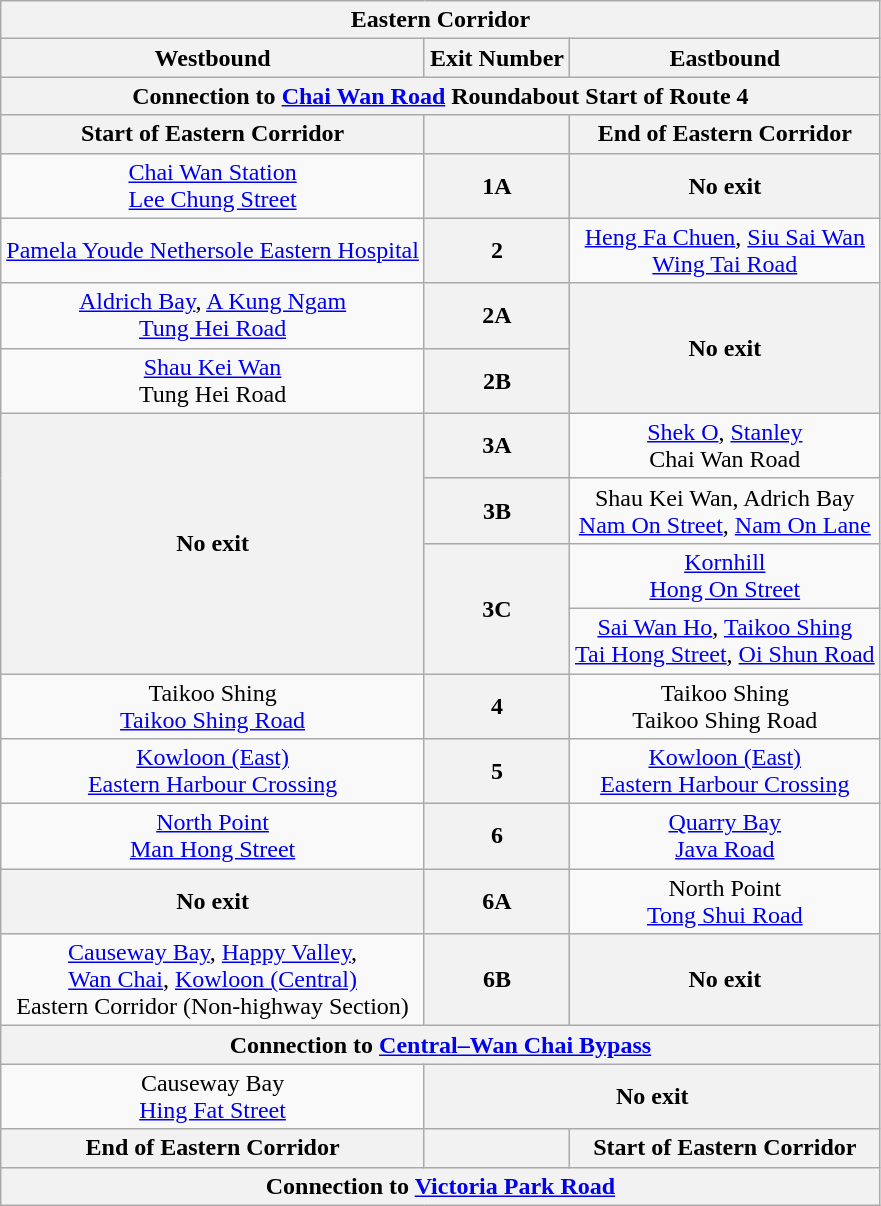<table class="wikitable" style="text-align:center">
<tr>
<th colspan="3">Eastern Corridor </th>
</tr>
<tr>
<th>Westbound</th>
<th>Exit Number</th>
<th>Eastbound</th>
</tr>
<tr>
<th colspan="3">Connection to <a href='#'>Chai Wan Road</a> Roundabout  Start of Route 4</th>
</tr>
<tr>
<th>Start of  Eastern Corridor</th>
<th></th>
<th>End of  Eastern Corridor</th>
</tr>
<tr>
<td><a href='#'>Chai Wan Station</a><br><a href='#'>Lee Chung Street</a></td>
<th>1A</th>
<th>No exit</th>
</tr>
<tr>
<td><a href='#'>Pamela Youde Nethersole Eastern Hospital</a></td>
<th>2</th>
<td><a href='#'>Heng Fa Chuen</a>, <a href='#'>Siu Sai Wan</a><br><a href='#'>Wing Tai Road</a></td>
</tr>
<tr>
<td><a href='#'>Aldrich Bay</a>, <a href='#'>A Kung Ngam</a><br><a href='#'>Tung Hei Road</a></td>
<th>2A</th>
<th rowspan=2>No exit</th>
</tr>
<tr>
<td><a href='#'>Shau Kei Wan</a><br>Tung Hei Road</td>
<th>2B</th>
</tr>
<tr>
<th rowspan=4>No exit</th>
<th>3A</th>
<td><a href='#'>Shek O</a>, <a href='#'>Stanley</a><br>Chai Wan Road</td>
</tr>
<tr>
<th>3B</th>
<td>Shau Kei Wan, Adrich Bay<br><a href='#'>Nam On Street</a>, <a href='#'>Nam On Lane</a></td>
</tr>
<tr>
<th rowspan="2">3C</th>
<td><a href='#'>Kornhill</a><br><a href='#'>Hong On Street</a></td>
</tr>
<tr>
<td><a href='#'>Sai Wan Ho</a>, <a href='#'>Taikoo Shing</a><br><a href='#'>Tai Hong Street</a>, <a href='#'>Oi Shun Road</a></td>
</tr>
<tr>
<td>Taikoo Shing<br><a href='#'>Taikoo Shing Road</a></td>
<th>4</th>
<td>Taikoo Shing<br>Taikoo Shing Road</td>
</tr>
<tr>
<td><a href='#'>Kowloon (East)</a><br><a href='#'>Eastern Harbour Crossing</a> </td>
<th>5</th>
<td><a href='#'>Kowloon (East)</a><br><a href='#'>Eastern Harbour Crossing</a> </td>
</tr>
<tr>
<td><a href='#'>North Point</a><br><a href='#'>Man Hong Street</a></td>
<th>6</th>
<td><a href='#'>Quarry Bay</a><br><a href='#'>Java Road</a></td>
</tr>
<tr>
<th>No exit</th>
<th>6A</th>
<td>North Point<br><a href='#'>Tong Shui Road</a></td>
</tr>
<tr>
<td><a href='#'>Causeway Bay</a>, <a href='#'>Happy Valley</a>,<br><a href='#'>Wan Chai</a>, <a href='#'>Kowloon (Central)</a><br> Eastern Corridor (Non-highway Section)</td>
<th>6B</th>
<th>No exit</th>
</tr>
<tr>
<th colspan="3">Connection to <a href='#'>Central–Wan Chai Bypass</a> </th>
</tr>
<tr>
<td>Causeway Bay<br><a href='#'>Hing Fat Street</a></td>
<th colspan=2>No exit</th>
</tr>
<tr>
<th>End of Eastern Corridor</th>
<th></th>
<th>Start of Eastern Corridor</th>
</tr>
<tr>
<th colspan="3">Connection to <a href='#'>Victoria Park Road</a></th>
</tr>
</table>
